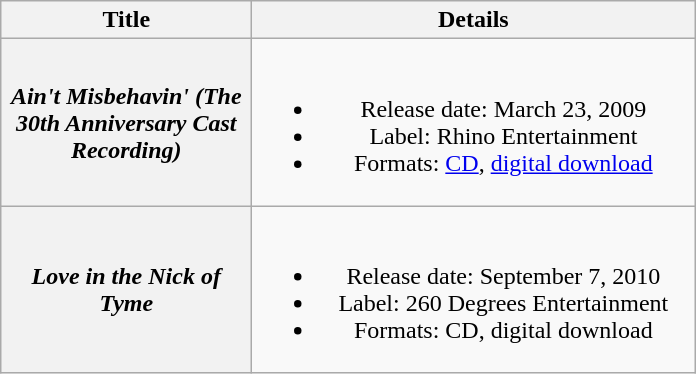<table class="wikitable plainrowheaders" style="text-align:center;">
<tr>
<th style="width:10em;">Title</th>
<th style="width:18em;">Details</th>
</tr>
<tr>
<th scope="row"><em>Ain't Misbehavin' (The 30th Anniversary Cast Recording)</em></th>
<td><br><ul><li>Release date: March 23, 2009</li><li>Label: Rhino Entertainment</li><li>Formats: <a href='#'>CD</a>, <a href='#'>digital download</a></li></ul></td>
</tr>
<tr>
<th scope="row"><em>Love in the Nick of Tyme</em></th>
<td><br><ul><li>Release date: September 7, 2010</li><li>Label: 260 Degrees Entertainment</li><li>Formats: CD, digital download</li></ul></td>
</tr>
</table>
